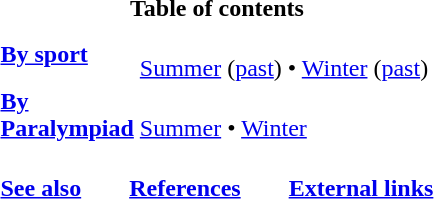<table class="toc">
<tr>
<th colspan=2>Table of contents</th>
</tr>
<tr>
<td width=50px><strong><a href='#'>By sport</a></strong></td>
<td><br><a href='#'>Summer</a> 
(<a href='#'>past</a>) • 
<a href='#'>Winter</a>
(<a href='#'>past</a>)</td>
</tr>
<tr>
<td><strong><a href='#'>By Paralympiad</a></strong></td>
<td><br><a href='#'>Summer</a> •
<a href='#'>Winter</a></td>
</tr>
<tr>
<td colspan=2 align=center><br><strong><a href='#'>See also</a></strong>       
<strong><a href='#'>References</a></strong>       
<strong><a href='#'>External links</a></strong></td>
</tr>
</table>
